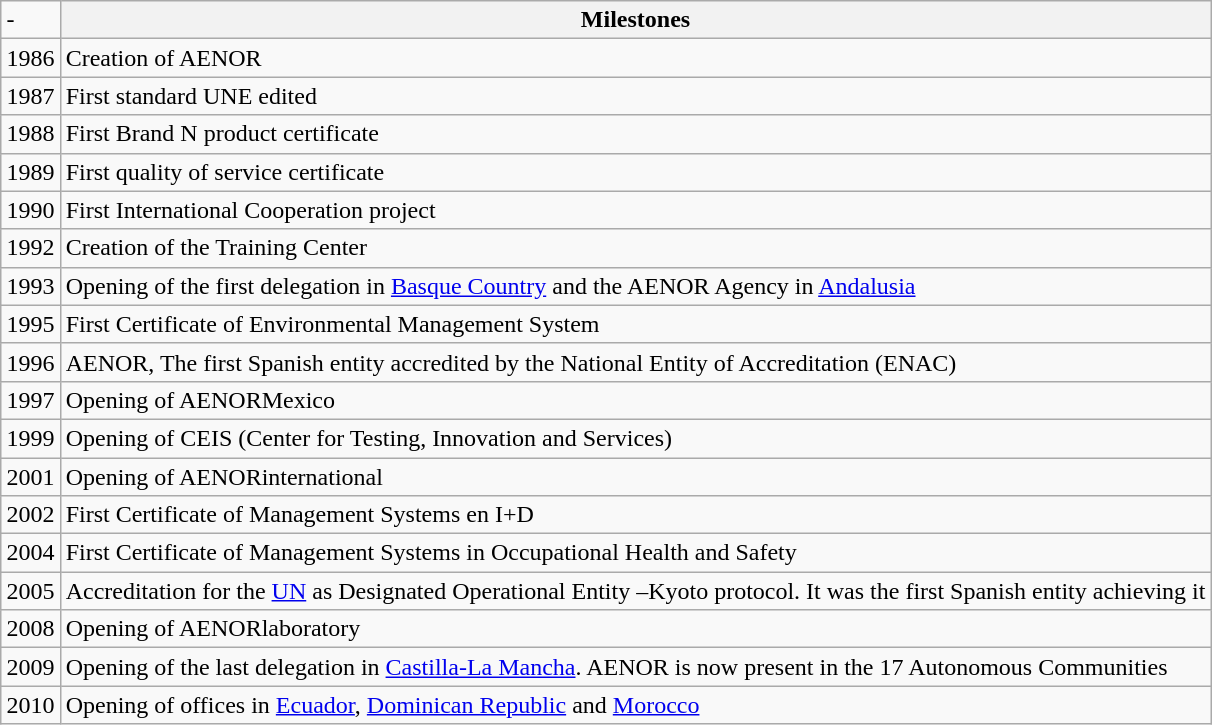<table class="wikitable sortable" style="margin:1em auto">
<tr>
<td>-</td>
<th>Milestones</th>
</tr>
<tr>
<td>1986</td>
<td>Creation of AENOR</td>
</tr>
<tr>
<td>1987</td>
<td>First standard UNE edited</td>
</tr>
<tr>
<td>1988</td>
<td>First Brand N product certificate</td>
</tr>
<tr>
<td>1989</td>
<td>First quality of service certificate</td>
</tr>
<tr>
<td>1990</td>
<td>First International Cooperation project</td>
</tr>
<tr>
<td>1992</td>
<td>Creation of the Training Center</td>
</tr>
<tr>
<td>1993</td>
<td>Opening of the first delegation in <a href='#'>Basque Country</a> and the AENOR Agency in <a href='#'>Andalusia</a></td>
</tr>
<tr>
<td>1995</td>
<td>First Certificate of Environmental Management System</td>
</tr>
<tr>
<td>1996</td>
<td>AENOR, The first Spanish entity accredited by the National Entity of Accreditation (ENAC)</td>
</tr>
<tr>
<td>1997</td>
<td>Opening of AENORMexico</td>
</tr>
<tr>
<td>1999</td>
<td>Opening of CEIS (Center for Testing, Innovation and Services)</td>
</tr>
<tr>
<td>2001</td>
<td>Opening of AENORinternational</td>
</tr>
<tr>
<td>2002</td>
<td>First Certificate of Management Systems en I+D</td>
</tr>
<tr>
<td>2004</td>
<td>First Certificate of Management Systems in Occupational Health and Safety</td>
</tr>
<tr>
<td>2005</td>
<td>Accreditation for the <a href='#'>UN</a> as Designated Operational Entity –Kyoto protocol. It was the first Spanish entity achieving it</td>
</tr>
<tr>
<td>2008</td>
<td>Opening of  AENORlaboratory</td>
</tr>
<tr>
<td>2009</td>
<td>Opening of the last delegation in <a href='#'>Castilla-La Mancha</a>. AENOR is now present in the 17 Autonomous Communities</td>
</tr>
<tr>
<td>2010</td>
<td>Opening of offices in <a href='#'>Ecuador</a>, <a href='#'>Dominican Republic</a> and <a href='#'>Morocco</a></td>
</tr>
</table>
